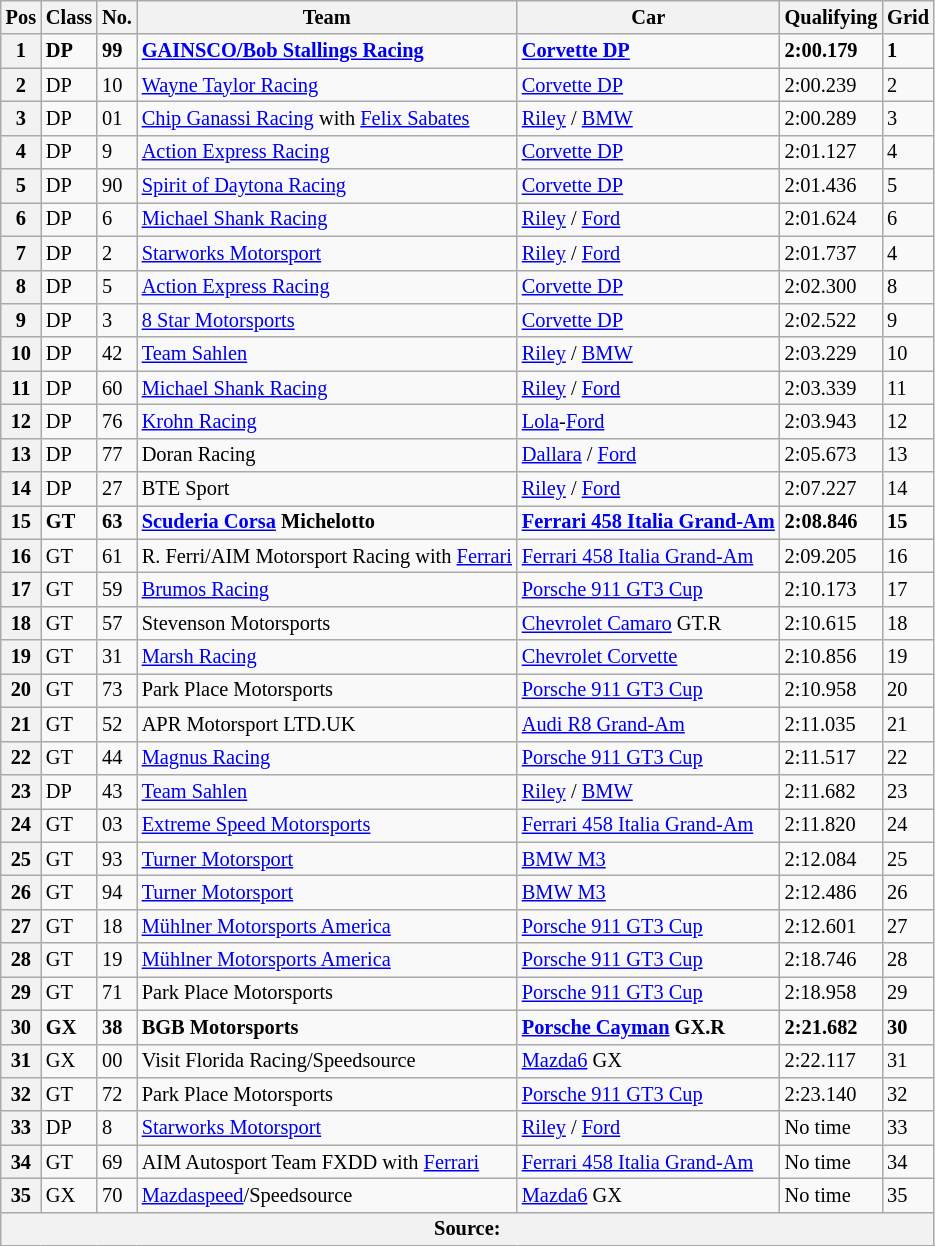<table class="wikitable" style="font-size: 85%;">
<tr>
<th>Pos</th>
<th>Class</th>
<th>No.</th>
<th>Team</th>
<th>Car</th>
<th>Qualifying</th>
<th>Grid</th>
</tr>
<tr>
<th>1</th>
<td><strong>DP</strong></td>
<td><strong>99</strong></td>
<td><strong><a href='#'>GAINSCO/Bob Stallings Racing</a></strong></td>
<td><a href='#'><strong>Corvette DP</strong></a></td>
<td><strong>2:00.179</strong></td>
<td><strong>1</strong></td>
</tr>
<tr>
<th>2</th>
<td>DP</td>
<td>10</td>
<td><a href='#'>Wayne Taylor Racing</a></td>
<td><a href='#'>Corvette DP</a></td>
<td>2:00.239</td>
<td>2</td>
</tr>
<tr>
<th>3</th>
<td>DP</td>
<td>01</td>
<td><a href='#'>Chip Ganassi Racing</a> with <a href='#'>Felix Sabates</a></td>
<td><a href='#'>Riley</a> / <a href='#'>BMW</a></td>
<td>2:00.289</td>
<td>3</td>
</tr>
<tr>
<th>4</th>
<td>DP</td>
<td>9</td>
<td><a href='#'>Action Express Racing</a></td>
<td><a href='#'>Corvette DP</a></td>
<td>2:01.127</td>
<td>4</td>
</tr>
<tr>
<th>5</th>
<td>DP</td>
<td>90</td>
<td><a href='#'>Spirit of Daytona Racing</a></td>
<td><a href='#'>Corvette DP</a></td>
<td>2:01.436</td>
<td>5</td>
</tr>
<tr>
<th>6</th>
<td>DP</td>
<td>6</td>
<td><a href='#'>Michael Shank Racing</a></td>
<td><a href='#'>Riley</a> / <a href='#'>Ford</a></td>
<td>2:01.624</td>
<td>6</td>
</tr>
<tr>
<th>7</th>
<td>DP</td>
<td>2</td>
<td><a href='#'>Starworks Motorsport</a></td>
<td><a href='#'>Riley</a> / <a href='#'>Ford</a></td>
<td>2:01.737</td>
<td>4</td>
</tr>
<tr>
<th>8</th>
<td>DP</td>
<td>5</td>
<td><a href='#'>Action Express Racing</a></td>
<td><a href='#'>Corvette DP</a></td>
<td>2:02.300</td>
<td>8</td>
</tr>
<tr>
<th>9</th>
<td>DP</td>
<td>3</td>
<td><a href='#'>8 Star Motorsports</a></td>
<td><a href='#'>Corvette DP</a></td>
<td>2:02.522</td>
<td>9</td>
</tr>
<tr>
<th>10</th>
<td>DP</td>
<td>42</td>
<td><a href='#'>Team Sahlen</a></td>
<td><a href='#'>Riley</a> / <a href='#'>BMW</a></td>
<td>2:03.229</td>
<td>10</td>
</tr>
<tr>
<th>11</th>
<td>DP</td>
<td>60</td>
<td><a href='#'>Michael Shank Racing</a></td>
<td><a href='#'>Riley</a> / <a href='#'>Ford</a></td>
<td>2:03.339</td>
<td>11</td>
</tr>
<tr>
<th>12</th>
<td>DP</td>
<td>76</td>
<td><a href='#'>Krohn Racing</a></td>
<td><a href='#'>Lola</a>-<a href='#'>Ford</a></td>
<td>2:03.943</td>
<td>12</td>
</tr>
<tr>
<th>13</th>
<td>DP</td>
<td>77</td>
<td>Doran Racing</td>
<td><a href='#'>Dallara</a> / <a href='#'>Ford</a></td>
<td>2:05.673</td>
<td>13</td>
</tr>
<tr>
<th>14</th>
<td>DP</td>
<td>27</td>
<td>BTE Sport</td>
<td><a href='#'>Riley</a> / <a href='#'>Ford</a></td>
<td>2:07.227</td>
<td>14</td>
</tr>
<tr>
<th>15</th>
<td><strong>GT</strong></td>
<td><strong>63</strong></td>
<td><strong><a href='#'>Scuderia Corsa</a> Michelotto</strong></td>
<td><a href='#'><strong>Ferrari 458 Italia Grand-Am</strong></a></td>
<td><strong>2:08.846</strong></td>
<td><strong>15</strong></td>
</tr>
<tr>
<th>16</th>
<td>GT</td>
<td>61</td>
<td>R. Ferri/AIM Motorsport Racing with <a href='#'>Ferrari</a></td>
<td><a href='#'>Ferrari 458 Italia Grand-Am</a></td>
<td>2:09.205</td>
<td>16</td>
</tr>
<tr>
<th><strong>17</strong></th>
<td>GT</td>
<td>59</td>
<td><a href='#'>Brumos Racing</a></td>
<td><a href='#'>Porsche 911 GT3 Cup</a></td>
<td>2:10.173</td>
<td>17</td>
</tr>
<tr>
<th>18</th>
<td>GT</td>
<td>57</td>
<td>Stevenson Motorsports</td>
<td><a href='#'>Chevrolet Camaro</a> GT.R</td>
<td>2:10.615</td>
<td>18</td>
</tr>
<tr>
<th>19</th>
<td>GT</td>
<td>31</td>
<td><a href='#'>Marsh Racing</a></td>
<td><a href='#'>Chevrolet Corvette</a></td>
<td>2:10.856</td>
<td>19</td>
</tr>
<tr>
<th>20</th>
<td>GT</td>
<td>73</td>
<td>Park Place Motorsports</td>
<td><a href='#'>Porsche 911 GT3 Cup</a></td>
<td>2:10.958</td>
<td>20</td>
</tr>
<tr>
<th>21</th>
<td>GT</td>
<td>52</td>
<td>APR Motorsport LTD.UK</td>
<td><a href='#'>Audi R8 Grand-Am</a></td>
<td>2:11.035</td>
<td>21</td>
</tr>
<tr>
<th>22</th>
<td>GT</td>
<td>44</td>
<td><a href='#'>Magnus Racing</a></td>
<td><a href='#'>Porsche 911 GT3 Cup</a></td>
<td>2:11.517</td>
<td>22</td>
</tr>
<tr>
<th>23</th>
<td>DP</td>
<td>43</td>
<td><a href='#'>Team Sahlen</a></td>
<td><a href='#'>Riley</a> / <a href='#'>BMW</a></td>
<td>2:11.682</td>
<td>23</td>
</tr>
<tr>
<th>24</th>
<td>GT</td>
<td>03</td>
<td><a href='#'>Extreme Speed Motorsports</a></td>
<td><a href='#'>Ferrari 458 Italia Grand-Am</a></td>
<td>2:11.820</td>
<td>24</td>
</tr>
<tr>
<th>25</th>
<td>GT</td>
<td>93</td>
<td><a href='#'>Turner Motorsport</a></td>
<td><a href='#'>BMW M3</a></td>
<td>2:12.084</td>
<td>25</td>
</tr>
<tr>
<th>26</th>
<td>GT</td>
<td>94</td>
<td><a href='#'>Turner Motorsport</a></td>
<td><a href='#'>BMW M3</a></td>
<td>2:12.486</td>
<td>26</td>
</tr>
<tr>
<th>27</th>
<td>GT</td>
<td>18</td>
<td><a href='#'>Mühlner Motorsports America</a></td>
<td><a href='#'>Porsche 911 GT3 Cup</a></td>
<td>2:12.601</td>
<td>27</td>
</tr>
<tr>
<th>28</th>
<td>GT</td>
<td>19</td>
<td><a href='#'>Mühlner Motorsports America</a></td>
<td><a href='#'>Porsche 911 GT3 Cup</a></td>
<td>2:18.746</td>
<td>28</td>
</tr>
<tr>
<th>29</th>
<td>GT</td>
<td>71</td>
<td>Park Place Motorsports</td>
<td><a href='#'>Porsche 911 GT3 Cup</a></td>
<td>2:18.958</td>
<td>29</td>
</tr>
<tr>
<th>30</th>
<td><strong>GX</strong></td>
<td><strong>38</strong></td>
<td><strong>BGB Motorsports</strong></td>
<td><strong><a href='#'>Porsche Cayman</a> GX.R</strong></td>
<td><strong>2:21.682</strong></td>
<td><strong>30</strong></td>
</tr>
<tr>
<th>31</th>
<td>GX</td>
<td>00</td>
<td>Visit Florida Racing/Speedsource</td>
<td><a href='#'>Mazda6</a> GX</td>
<td>2:22.117</td>
<td>31</td>
</tr>
<tr>
<th>32</th>
<td>GT</td>
<td>72</td>
<td>Park Place Motorsports</td>
<td><a href='#'>Porsche 911 GT3 Cup</a></td>
<td>2:23.140</td>
<td>32</td>
</tr>
<tr>
<th>33</th>
<td>DP</td>
<td>8</td>
<td><a href='#'>Starworks Motorsport</a></td>
<td><a href='#'>Riley</a> / <a href='#'>Ford</a></td>
<td>No time</td>
<td>33</td>
</tr>
<tr>
<th>34</th>
<td>GT</td>
<td>69</td>
<td>AIM Autosport Team FXDD with <a href='#'>Ferrari</a></td>
<td><a href='#'>Ferrari 458 Italia Grand-Am</a></td>
<td>No time</td>
<td>34</td>
</tr>
<tr>
<th>35</th>
<td>GX</td>
<td>70</td>
<td><a href='#'>Mazdaspeed</a>/Speedsource</td>
<td><a href='#'>Mazda6</a> GX</td>
<td>No time</td>
<td>35</td>
</tr>
<tr>
<th colspan="7">Source:</th>
</tr>
</table>
